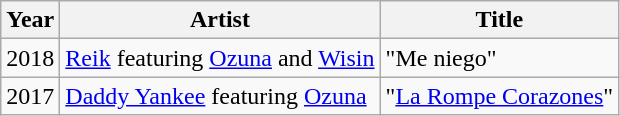<table class="wikitable sortable">
<tr>
<th>Year</th>
<th>Artist</th>
<th>Title</th>
</tr>
<tr>
<td>2018</td>
<td><a href='#'>Reik</a> featuring <a href='#'>Ozuna</a> and <a href='#'>Wisin</a></td>
<td>"Me niego"</td>
</tr>
<tr>
<td>2017</td>
<td><a href='#'>Daddy Yankee</a> featuring <a href='#'>Ozuna</a></td>
<td>"<a href='#'>La Rompe Corazones</a>"</td>
</tr>
</table>
